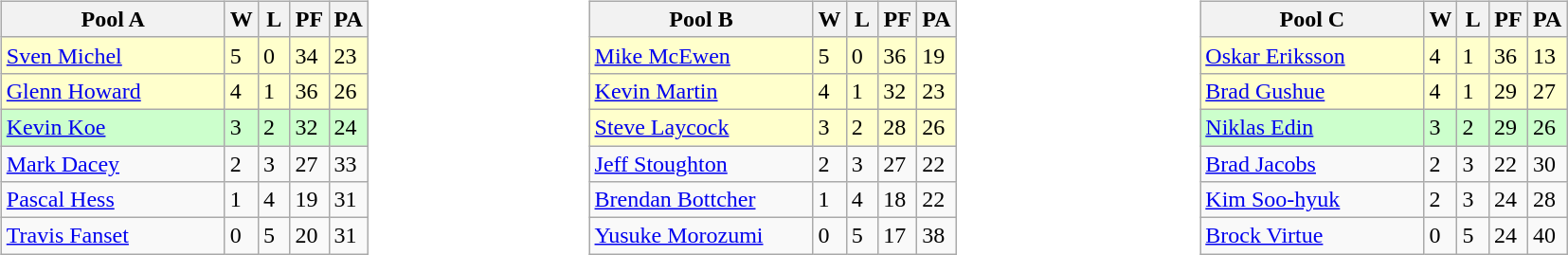<table table>
<tr>
<td valign=top width=10%><br><table class="wikitable">
<tr>
<th width=150>Pool A</th>
<th width=15>W</th>
<th width=15>L</th>
<th width=20>PF</th>
<th width=20>PA</th>
</tr>
<tr bgcolor=#ffffcc>
<td> <a href='#'>Sven Michel</a></td>
<td>5</td>
<td>0</td>
<td>34</td>
<td>23</td>
</tr>
<tr bgcolor=#ffffcc>
<td> <a href='#'>Glenn Howard</a></td>
<td>4</td>
<td>1</td>
<td>36</td>
<td>26</td>
</tr>
<tr bgcolor=#ccffcc>
<td> <a href='#'>Kevin Koe</a></td>
<td>3</td>
<td>2</td>
<td>32</td>
<td>24</td>
</tr>
<tr>
<td> <a href='#'>Mark Dacey</a></td>
<td>2</td>
<td>3</td>
<td>27</td>
<td>33</td>
</tr>
<tr>
<td> <a href='#'>Pascal Hess</a></td>
<td>1</td>
<td>4</td>
<td>19</td>
<td>31</td>
</tr>
<tr>
<td> <a href='#'>Travis Fanset</a></td>
<td>0</td>
<td>5</td>
<td>20</td>
<td>31</td>
</tr>
</table>
</td>
<td valign=top width=10%><br><table class="wikitable">
<tr>
<th width=150>Pool B</th>
<th width=15>W</th>
<th width=15>L</th>
<th width=20>PF</th>
<th width=20>PA</th>
</tr>
<tr bgcolor=#ffffcc>
<td> <a href='#'>Mike McEwen</a></td>
<td>5</td>
<td>0</td>
<td>36</td>
<td>19</td>
</tr>
<tr bgcolor=#ffffcc>
<td> <a href='#'>Kevin Martin</a></td>
<td>4</td>
<td>1</td>
<td>32</td>
<td>23</td>
</tr>
<tr bgcolor=#ffffcc>
<td> <a href='#'>Steve Laycock</a></td>
<td>3</td>
<td>2</td>
<td>28</td>
<td>26</td>
</tr>
<tr>
<td> <a href='#'>Jeff Stoughton</a></td>
<td>2</td>
<td>3</td>
<td>27</td>
<td>22</td>
</tr>
<tr>
<td> <a href='#'>Brendan Bottcher</a></td>
<td>1</td>
<td>4</td>
<td>18</td>
<td>22</td>
</tr>
<tr>
<td> <a href='#'>Yusuke Morozumi</a></td>
<td>0</td>
<td>5</td>
<td>17</td>
<td>38</td>
</tr>
</table>
</td>
<td valign=top width=10%><br><table class="wikitable">
<tr>
<th width=150>Pool C</th>
<th width=15>W</th>
<th width=15>L</th>
<th width=20>PF</th>
<th width=20>PA</th>
</tr>
<tr bgcolor=#ffffcc>
<td> <a href='#'>Oskar Eriksson</a></td>
<td>4</td>
<td>1</td>
<td>36</td>
<td>13</td>
</tr>
<tr bgcolor=#ffffcc>
<td> <a href='#'>Brad Gushue</a></td>
<td>4</td>
<td>1</td>
<td>29</td>
<td>27</td>
</tr>
<tr bgcolor=#ccffcc>
<td> <a href='#'>Niklas Edin</a></td>
<td>3</td>
<td>2</td>
<td>29</td>
<td>26</td>
</tr>
<tr>
<td> <a href='#'>Brad Jacobs</a></td>
<td>2</td>
<td>3</td>
<td>22</td>
<td>30</td>
</tr>
<tr>
<td> <a href='#'>Kim Soo-hyuk</a></td>
<td>2</td>
<td>3</td>
<td>24</td>
<td>28</td>
</tr>
<tr>
<td> <a href='#'>Brock Virtue</a></td>
<td>0</td>
<td>5</td>
<td>24</td>
<td>40</td>
</tr>
</table>
</td>
</tr>
</table>
